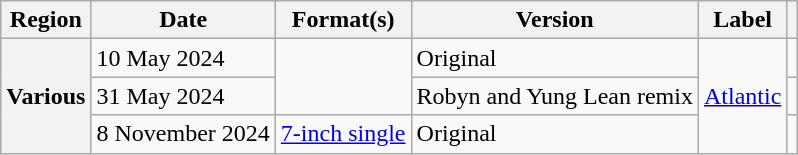<table class="wikitable plainrowheaders">
<tr>
<th scope="col">Region</th>
<th scope="col">Date</th>
<th scope="col">Format(s)</th>
<th scope="col">Version</th>
<th scope="col">Label</th>
<th scope="col"></th>
</tr>
<tr>
<th scope="row" rowspan="3">Various</th>
<td>10 May 2024</td>
<td rowspan="2"></td>
<td>Original</td>
<td rowspan="3"><a href='#'>Atlantic</a></td>
<td></td>
</tr>
<tr>
<td>31 May 2024</td>
<td>Robyn and Yung Lean remix</td>
<td></td>
</tr>
<tr>
<td>8 November 2024</td>
<td><a href='#'>7-inch single</a></td>
<td>Original</td>
<td></td>
</tr>
</table>
